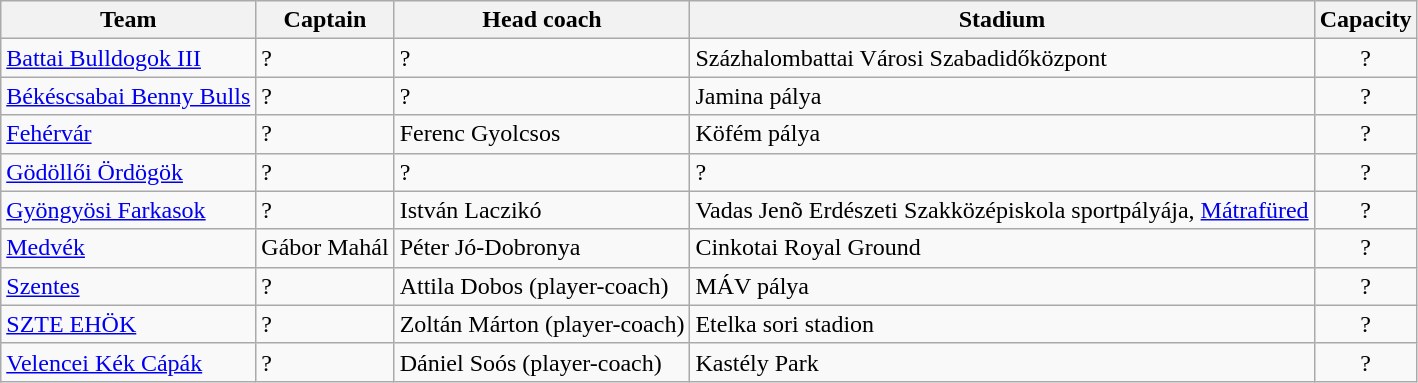<table class="wikitable sortable">
<tr>
<th>Team</th>
<th>Captain</th>
<th>Head coach</th>
<th>Stadium</th>
<th>Capacity</th>
</tr>
<tr>
<td><a href='#'>Battai Bulldogok III</a></td>
<td>?</td>
<td>?</td>
<td>Százhalombattai Városi Szabadidőközpont</td>
<td align="center">?</td>
</tr>
<tr>
<td><a href='#'>Békéscsabai Benny Bulls</a></td>
<td>?</td>
<td>?</td>
<td>Jamina pálya</td>
<td align="center">?</td>
</tr>
<tr>
<td><a href='#'>Fehérvár</a></td>
<td>?</td>
<td> Ferenc Gyolcsos</td>
<td>Köfém pálya</td>
<td align="center">?</td>
</tr>
<tr>
<td><a href='#'>Gödöllői Ördögök</a></td>
<td>?</td>
<td>?</td>
<td>?</td>
<td align="center">?</td>
</tr>
<tr>
<td><a href='#'>Gyöngyösi Farkasok</a></td>
<td>?</td>
<td> István Laczikó</td>
<td>Vadas Jenõ Erdészeti Szakközépiskola sportpályája, <a href='#'>Mátrafüred</a></td>
<td align="center">?</td>
</tr>
<tr>
<td><a href='#'>Medvék</a></td>
<td> Gábor Mahál</td>
<td> Péter Jó-Dobronya</td>
<td>Cinkotai Royal Ground</td>
<td align="center">?</td>
</tr>
<tr>
<td><a href='#'>Szentes</a></td>
<td>?</td>
<td> Attila Dobos (player-coach)</td>
<td>MÁV pálya</td>
<td align="center">?</td>
</tr>
<tr>
<td><a href='#'>SZTE EHÖK</a></td>
<td>?</td>
<td> Zoltán Márton (player-coach)</td>
<td>Etelka sori stadion</td>
<td align="center">?</td>
</tr>
<tr>
<td><a href='#'>Velencei Kék Cápák</a></td>
<td>?</td>
<td> Dániel Soós (player-coach)</td>
<td>Kastély Park</td>
<td align="center">?</td>
</tr>
</table>
